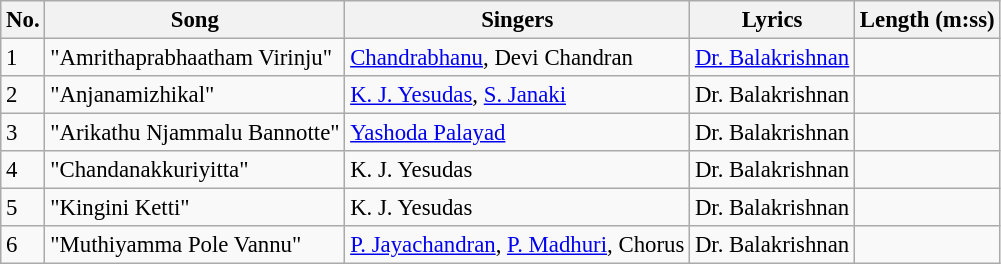<table class="wikitable" style="font-size:95%;">
<tr>
<th>No.</th>
<th>Song</th>
<th>Singers</th>
<th>Lyrics</th>
<th>Length (m:ss)</th>
</tr>
<tr>
<td>1</td>
<td>"Amrithaprabhaatham Virinju"</td>
<td><a href='#'>Chandrabhanu</a>, Devi Chandran</td>
<td><a href='#'>Dr. Balakrishnan</a></td>
<td></td>
</tr>
<tr>
<td>2</td>
<td>"Anjanamizhikal"</td>
<td><a href='#'>K. J. Yesudas</a>, <a href='#'>S. Janaki</a></td>
<td>Dr. Balakrishnan</td>
<td></td>
</tr>
<tr>
<td>3</td>
<td>"Arikathu Njammalu Bannotte"</td>
<td><a href='#'>Yashoda Palayad</a></td>
<td>Dr. Balakrishnan</td>
<td></td>
</tr>
<tr>
<td>4</td>
<td>"Chandanakkuriyitta"</td>
<td>K. J. Yesudas</td>
<td>Dr. Balakrishnan</td>
<td></td>
</tr>
<tr>
<td>5</td>
<td>"Kingini Ketti"</td>
<td>K. J. Yesudas</td>
<td>Dr. Balakrishnan</td>
<td></td>
</tr>
<tr>
<td>6</td>
<td>"Muthiyamma Pole Vannu"</td>
<td><a href='#'>P. Jayachandran</a>, <a href='#'>P. Madhuri</a>, Chorus</td>
<td>Dr. Balakrishnan</td>
<td></td>
</tr>
</table>
